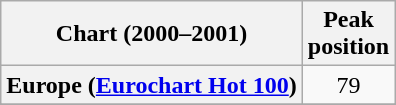<table class="wikitable sortable plainrowheaders" style="text-align:center">
<tr>
<th>Chart (2000–2001)</th>
<th>Peak<br>position</th>
</tr>
<tr>
<th scope="row">Europe (<a href='#'>Eurochart Hot 100</a>)</th>
<td>79</td>
</tr>
<tr>
</tr>
<tr>
</tr>
<tr>
</tr>
<tr>
</tr>
<tr>
</tr>
</table>
